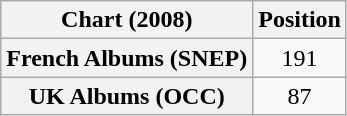<table class="wikitable sortable plainrowheaders" style="text-align:center">
<tr>
<th scope="col">Chart (2008)</th>
<th scope="col">Position</th>
</tr>
<tr>
<th scope="row">French Albums (SNEP)</th>
<td>191</td>
</tr>
<tr>
<th scope="row">UK Albums (OCC)</th>
<td>87</td>
</tr>
</table>
